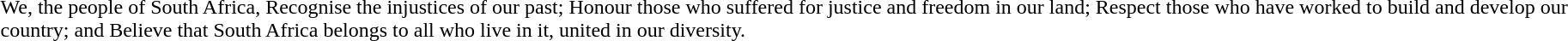<table>
<tr>
<td><br>We, the people of South Africa, Recognise the injustices of our past; Honour those who suffered for justice and freedom in our land; Respect those who have worked to build and develop our country; and Believe that South Africa belongs to all who live in it, united in our diversity.</td>
</tr>
</table>
